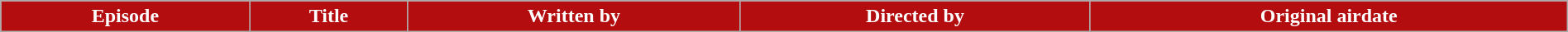<table class="wikitable plainrowheaders" style="width:100%;">
<tr style="color:#fff;">
<th style="background:#B30D0F;">Episode</th>
<th style="background:#B30D0F;">Title</th>
<th style="background:#B30D0F;">Written by</th>
<th style="background:#B30D0F;">Directed by</th>
<th style="background:#B30D0F;">Original airdate<br>










</th>
</tr>
</table>
